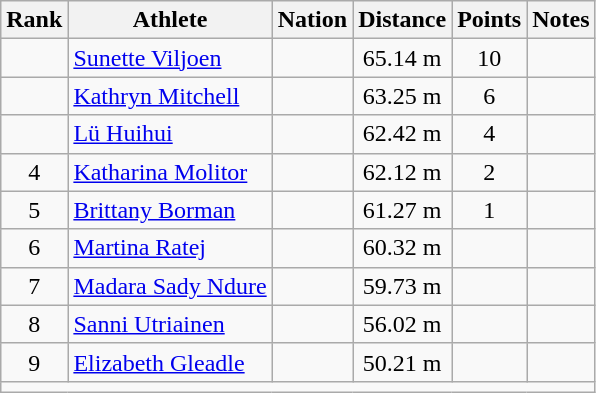<table class="wikitable mw-datatable sortable" style="text-align:center;">
<tr>
<th>Rank</th>
<th>Athlete</th>
<th>Nation</th>
<th>Distance</th>
<th>Points</th>
<th>Notes</th>
</tr>
<tr>
<td></td>
<td align=left><a href='#'>Sunette Viljoen</a></td>
<td align=left></td>
<td>65.14 m</td>
<td>10</td>
<td></td>
</tr>
<tr>
<td></td>
<td align=left><a href='#'>Kathryn Mitchell</a></td>
<td align=left></td>
<td>63.25 m</td>
<td>6</td>
<td></td>
</tr>
<tr>
<td></td>
<td align=left><a href='#'>Lü Huihui</a></td>
<td align=left></td>
<td>62.42 m</td>
<td>4</td>
<td></td>
</tr>
<tr>
<td>4</td>
<td align=left><a href='#'>Katharina Molitor</a></td>
<td align=left></td>
<td>62.12 m</td>
<td>2</td>
<td></td>
</tr>
<tr>
<td>5</td>
<td align=left><a href='#'>Brittany Borman</a></td>
<td align=left></td>
<td>61.27 m</td>
<td>1</td>
<td></td>
</tr>
<tr>
<td>6</td>
<td align=left><a href='#'>Martina Ratej</a></td>
<td align=left></td>
<td>60.32 m</td>
<td></td>
<td></td>
</tr>
<tr>
<td>7</td>
<td align=left><a href='#'>Madara Sady Ndure</a></td>
<td align=left></td>
<td>59.73 m</td>
<td></td>
<td></td>
</tr>
<tr>
<td>8</td>
<td align=left><a href='#'>Sanni Utriainen</a></td>
<td align=left></td>
<td>56.02 m</td>
<td></td>
<td></td>
</tr>
<tr>
<td>9</td>
<td align=left><a href='#'>Elizabeth Gleadle</a></td>
<td align=left></td>
<td>50.21 m</td>
<td></td>
<td></td>
</tr>
<tr class="sortbottom">
<td colspan=6></td>
</tr>
</table>
